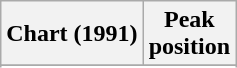<table class="wikitable sortable plainrowheaders">
<tr>
<th scope="col">Chart (1991)</th>
<th scope="col">Peak<br>position</th>
</tr>
<tr>
</tr>
<tr>
</tr>
</table>
